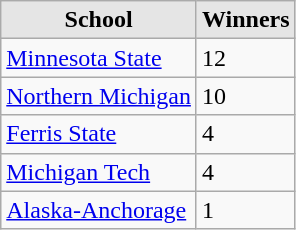<table class="wikitable">
<tr>
<th style="background:#e5e5e5;">School</th>
<th style="background:#e5e5e5;">Winners</th>
</tr>
<tr>
<td><a href='#'>Minnesota State</a></td>
<td>12</td>
</tr>
<tr>
<td><a href='#'>Northern Michigan</a></td>
<td>10</td>
</tr>
<tr>
<td><a href='#'>Ferris State</a></td>
<td>4</td>
</tr>
<tr>
<td><a href='#'>Michigan Tech</a></td>
<td>4</td>
</tr>
<tr>
<td><a href='#'>Alaska-Anchorage</a></td>
<td>1</td>
</tr>
</table>
